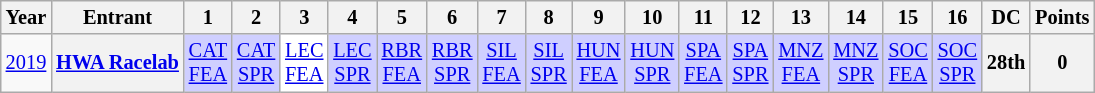<table class="wikitable" style="text-align:center; font-size:85%">
<tr>
<th>Year</th>
<th>Entrant</th>
<th>1</th>
<th>2</th>
<th>3</th>
<th>4</th>
<th>5</th>
<th>6</th>
<th>7</th>
<th>8</th>
<th>9</th>
<th>10</th>
<th>11</th>
<th>12</th>
<th>13</th>
<th>14</th>
<th>15</th>
<th>16</th>
<th>DC</th>
<th>Points</th>
</tr>
<tr>
<td><a href='#'>2019</a></td>
<th nowrap><a href='#'>HWA Racelab</a></th>
<td style="background:#CFCFFF;"><a href='#'>CAT<br>FEA</a><br></td>
<td style="background:#CFCFFF;"><a href='#'>CAT<br>SPR</a><br></td>
<td style="background:#FFFFFF;"><a href='#'>LEC<br>FEA</a><br></td>
<td style="background:#CFCFFF;"><a href='#'>LEC<br>SPR</a><br></td>
<td style="background:#CFCFFF;"><a href='#'>RBR<br>FEA</a><br></td>
<td style="background:#CFCFFF;"><a href='#'>RBR<br>SPR</a><br></td>
<td style="background:#CFCFFF;"><a href='#'>SIL<br>FEA</a><br></td>
<td style="background:#CFCFFF;"><a href='#'>SIL<br>SPR</a><br></td>
<td style="background:#CFCFFF;"><a href='#'>HUN<br>FEA</a><br></td>
<td style="background:#CFCFFF;"><a href='#'>HUN<br>SPR</a><br></td>
<td style="background:#CFCFFF;"><a href='#'>SPA<br>FEA</a><br></td>
<td style="background:#CFCFFF;"><a href='#'>SPA<br>SPR</a><br></td>
<td style="background:#CFCFFF;"><a href='#'>MNZ<br>FEA</a><br></td>
<td style="background:#CFCFFF;"><a href='#'>MNZ<br>SPR</a><br></td>
<td style="background:#CFCFFF;"><a href='#'>SOC<br>FEA</a><br></td>
<td style="background:#CFCFFF;"><a href='#'>SOC<br>SPR</a><br></td>
<th>28th</th>
<th>0</th>
</tr>
</table>
